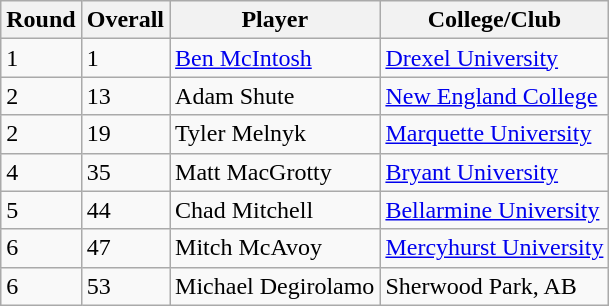<table class="wikitable">
<tr>
<th>Round</th>
<th>Overall</th>
<th>Player</th>
<th>College/Club</th>
</tr>
<tr>
<td>1</td>
<td>1</td>
<td><a href='#'>Ben McIntosh</a></td>
<td><a href='#'>Drexel University</a></td>
</tr>
<tr>
<td>2</td>
<td>13</td>
<td>Adam Shute</td>
<td><a href='#'>New England College</a></td>
</tr>
<tr>
<td>2</td>
<td>19</td>
<td>Tyler Melnyk</td>
<td><a href='#'>Marquette University</a></td>
</tr>
<tr>
<td>4</td>
<td>35</td>
<td>Matt MacGrotty</td>
<td><a href='#'>Bryant University</a></td>
</tr>
<tr>
<td>5</td>
<td>44</td>
<td>Chad Mitchell</td>
<td><a href='#'>Bellarmine University</a></td>
</tr>
<tr>
<td>6</td>
<td>47</td>
<td>Mitch McAvoy</td>
<td><a href='#'>Mercyhurst University</a></td>
</tr>
<tr>
<td>6</td>
<td>53</td>
<td>Michael Degirolamo</td>
<td>Sherwood Park, AB</td>
</tr>
</table>
